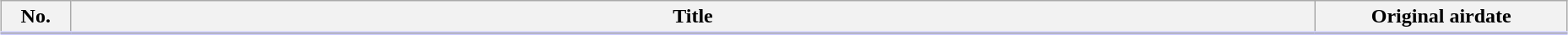<table class="wikitable" style="width:98%; margin:auto; background:#FFF;">
<tr style="border-bottom: 3px solid #CCF">
<th style="width:3em;">No.</th>
<th>Title</th>
<th style="width:12em;">Original airdate</th>
</tr>
<tr>
</tr>
</table>
